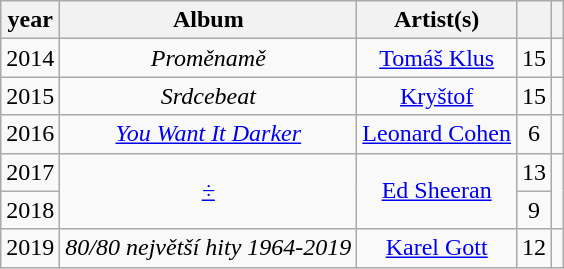<table class="wikitable sortable" style="text-align: center">
<tr>
<th>year</th>
<th>Album</th>
<th>Artist(s)</th>
<th></th>
<th></th>
</tr>
<tr>
<td>2014</td>
<td><em>Proměnamě</em></td>
<td><a href='#'>Tomáš Klus</a></td>
<td>15</td>
<td></td>
</tr>
<tr>
<td>2015</td>
<td><em>Srdcebeat</em></td>
<td><a href='#'>Kryštof</a></td>
<td>15</td>
<td></td>
</tr>
<tr>
<td>2016</td>
<td><em><a href='#'>You Want It Darker</a></em></td>
<td><a href='#'>Leonard Cohen</a></td>
<td>6</td>
<td></td>
</tr>
<tr>
<td>2017</td>
<td rowspan="2"><a href='#'><em>÷</em></a></td>
<td rowspan="2"><a href='#'>Ed Sheeran</a></td>
<td>13</td>
<td rowspan="2"></td>
</tr>
<tr>
<td>2018</td>
<td>9</td>
</tr>
<tr>
<td>2019</td>
<td><em>80/80 největší hity 1964-2019</em></td>
<td><a href='#'>Karel Gott</a></td>
<td>12</td>
<td></td>
</tr>
</table>
